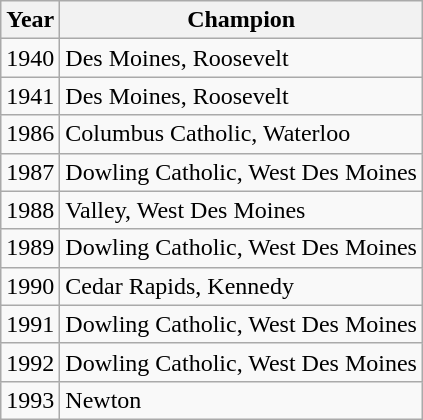<table class="wikitable">
<tr>
<th>Year</th>
<th>Champion</th>
</tr>
<tr>
<td>1940</td>
<td>Des Moines, Roosevelt</td>
</tr>
<tr>
<td>1941</td>
<td>Des Moines, Roosevelt</td>
</tr>
<tr>
<td>1986</td>
<td>Columbus Catholic, Waterloo</td>
</tr>
<tr>
<td>1987</td>
<td>Dowling Catholic, West Des Moines</td>
</tr>
<tr>
<td>1988</td>
<td>Valley, West Des Moines</td>
</tr>
<tr>
<td>1989</td>
<td>Dowling Catholic, West Des Moines</td>
</tr>
<tr>
<td>1990</td>
<td>Cedar Rapids, Kennedy</td>
</tr>
<tr>
<td>1991</td>
<td>Dowling Catholic, West Des Moines</td>
</tr>
<tr>
<td>1992</td>
<td>Dowling Catholic, West Des Moines</td>
</tr>
<tr>
<td>1993</td>
<td>Newton</td>
</tr>
</table>
